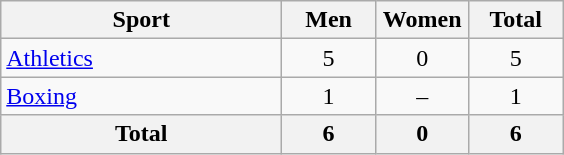<table class="wikitable sortable" style="text-align:center;">
<tr>
<th width=180>Sport</th>
<th width=55>Men</th>
<th width=55>Women</th>
<th width=55>Total</th>
</tr>
<tr>
<td align=left><a href='#'>Athletics</a></td>
<td>5</td>
<td>0</td>
<td>5</td>
</tr>
<tr>
<td align=left><a href='#'>Boxing</a></td>
<td>1</td>
<td>–</td>
<td>1</td>
</tr>
<tr>
<th>Total</th>
<th>6</th>
<th>0</th>
<th>6</th>
</tr>
</table>
